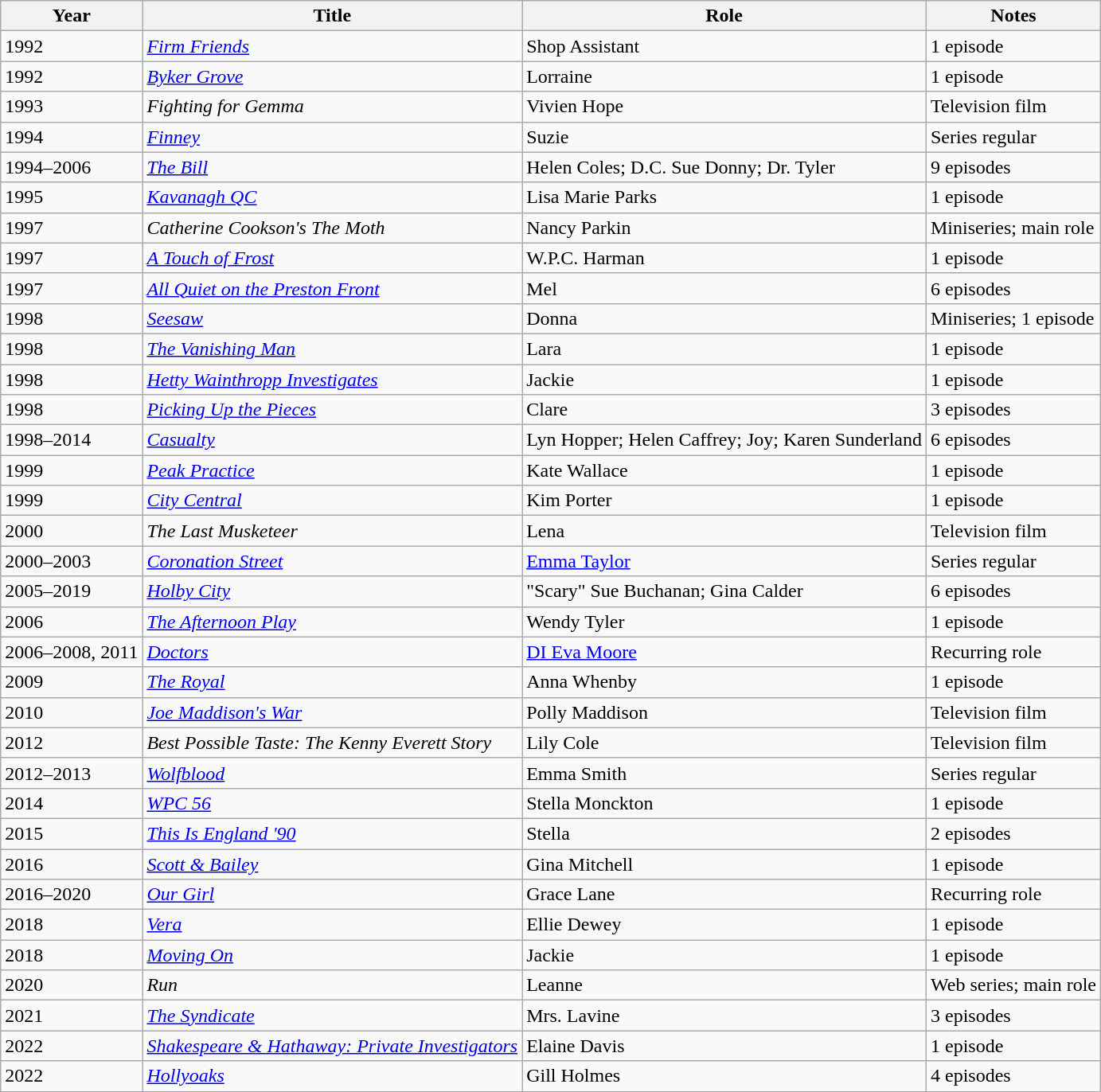<table class="wikitable">
<tr valign="top">
<th>Year</th>
<th>Title</th>
<th>Role</th>
<th>Notes</th>
</tr>
<tr valign="top">
<td>1992</td>
<td><em><a href='#'>Firm Friends</a></em></td>
<td>Shop Assistant</td>
<td>1 episode</td>
</tr>
<tr valign="top">
<td>1992</td>
<td><em><a href='#'>Byker Grove</a></em></td>
<td>Lorraine</td>
<td>1 episode</td>
</tr>
<tr valign="top">
<td>1993</td>
<td><em>Fighting for Gemma</em></td>
<td>Vivien Hope</td>
<td>Television film</td>
</tr>
<tr valign="top">
<td>1994</td>
<td><em><a href='#'>Finney</a></em></td>
<td>Suzie</td>
<td>Series regular</td>
</tr>
<tr valign="top">
<td>1994–2006</td>
<td><em><a href='#'>The Bill</a></em></td>
<td>Helen Coles; D.C. Sue Donny; Dr. Tyler</td>
<td>9 episodes</td>
</tr>
<tr valign="top">
<td>1995</td>
<td><em><a href='#'>Kavanagh QC</a></em></td>
<td>Lisa Marie Parks</td>
<td>1 episode</td>
</tr>
<tr valign="top">
<td>1997</td>
<td><em>Catherine Cookson's The Moth</em></td>
<td>Nancy Parkin</td>
<td>Miniseries; main role</td>
</tr>
<tr valign="top">
<td>1997</td>
<td><em><a href='#'>A Touch of Frost</a></em></td>
<td>W.P.C. Harman</td>
<td>1 episode</td>
</tr>
<tr valign="top">
<td>1997</td>
<td><em><a href='#'>All Quiet on the Preston Front</a></em></td>
<td>Mel</td>
<td>6 episodes</td>
</tr>
<tr valign="top">
<td>1998</td>
<td><em><a href='#'>Seesaw</a></em></td>
<td>Donna</td>
<td>Miniseries; 1 episode</td>
</tr>
<tr valign="top">
<td>1998</td>
<td><em><a href='#'>The Vanishing Man</a></em></td>
<td>Lara</td>
<td>1 episode</td>
</tr>
<tr valign="top">
<td>1998</td>
<td><em><a href='#'>Hetty Wainthropp Investigates</a></em></td>
<td>Jackie</td>
<td>1 episode</td>
</tr>
<tr valign="top">
<td>1998</td>
<td><em><a href='#'>Picking Up the Pieces</a></em></td>
<td>Clare</td>
<td>3 episodes</td>
</tr>
<tr valign="top">
<td>1998–2014</td>
<td><em><a href='#'>Casualty</a></em></td>
<td>Lyn Hopper; Helen Caffrey; Joy; Karen Sunderland</td>
<td>6 episodes</td>
</tr>
<tr valign="top">
<td>1999</td>
<td><em><a href='#'>Peak Practice</a></em></td>
<td>Kate Wallace</td>
<td>1 episode</td>
</tr>
<tr valign="top">
<td>1999</td>
<td><em><a href='#'>City Central</a></em></td>
<td>Kim Porter</td>
<td>1 episode</td>
</tr>
<tr valign="top">
<td>2000</td>
<td><em>The Last Musketeer</em></td>
<td>Lena</td>
<td>Television film</td>
</tr>
<tr valign="top">
<td>2000–2003</td>
<td><em><a href='#'>Coronation Street</a></em></td>
<td><a href='#'>Emma Taylor</a></td>
<td>Series regular</td>
</tr>
<tr valign="top">
<td>2005–2019</td>
<td><em><a href='#'>Holby City</a></em></td>
<td>"Scary" Sue Buchanan; Gina Calder</td>
<td>6 episodes</td>
</tr>
<tr valign="top">
<td>2006</td>
<td><em><a href='#'>The Afternoon Play</a></em></td>
<td>Wendy Tyler</td>
<td>1 episode</td>
</tr>
<tr valign="top">
<td>2006–2008, 2011</td>
<td><em><a href='#'>Doctors</a></em></td>
<td><a href='#'>DI Eva Moore</a></td>
<td>Recurring role</td>
</tr>
<tr valign="top">
<td>2009</td>
<td><em><a href='#'>The Royal</a></em></td>
<td>Anna Whenby</td>
<td>1 episode</td>
</tr>
<tr valign="top">
<td>2010</td>
<td><em><a href='#'>Joe Maddison's War</a></em></td>
<td>Polly Maddison</td>
<td>Television film</td>
</tr>
<tr valign="top">
<td>2012</td>
<td><em>Best Possible Taste: The Kenny Everett Story</em></td>
<td>Lily Cole</td>
<td>Television film</td>
</tr>
<tr valign="top">
<td>2012–2013</td>
<td><em><a href='#'>Wolfblood</a></em></td>
<td>Emma Smith</td>
<td>Series regular</td>
</tr>
<tr valign="top">
<td>2014</td>
<td><em><a href='#'>WPC 56</a></em></td>
<td>Stella Monckton</td>
<td>1 episode</td>
</tr>
<tr valign="top">
<td>2015</td>
<td><em><a href='#'>This Is England '90</a></em></td>
<td>Stella</td>
<td>2 episodes</td>
</tr>
<tr valign="top">
<td>2016</td>
<td><em><a href='#'>Scott & Bailey</a></em></td>
<td>Gina Mitchell</td>
<td>1 episode</td>
</tr>
<tr valign="top">
<td>2016–2020</td>
<td><em><a href='#'>Our Girl</a></em></td>
<td>Grace Lane</td>
<td>Recurring role</td>
</tr>
<tr valign="top">
<td>2018</td>
<td><em><a href='#'>Vera</a></em></td>
<td>Ellie Dewey</td>
<td>1 episode</td>
</tr>
<tr valign="top">
<td>2018</td>
<td><em><a href='#'>Moving On</a></em></td>
<td>Jackie</td>
<td>1 episode</td>
</tr>
<tr valign="top">
<td>2020</td>
<td><em>Run</em></td>
<td>Leanne</td>
<td>Web series; main role</td>
</tr>
<tr valign="top">
<td>2021</td>
<td><em><a href='#'>The Syndicate</a></em></td>
<td>Mrs. Lavine</td>
<td>3 episodes</td>
</tr>
<tr valign="top">
<td>2022</td>
<td><em><a href='#'>Shakespeare & Hathaway: Private Investigators</a></em></td>
<td>Elaine Davis</td>
<td>1 episode</td>
</tr>
<tr valign="top">
<td>2022</td>
<td><em><a href='#'>Hollyoaks</a></em></td>
<td>Gill Holmes</td>
<td>4 episodes</td>
</tr>
</table>
